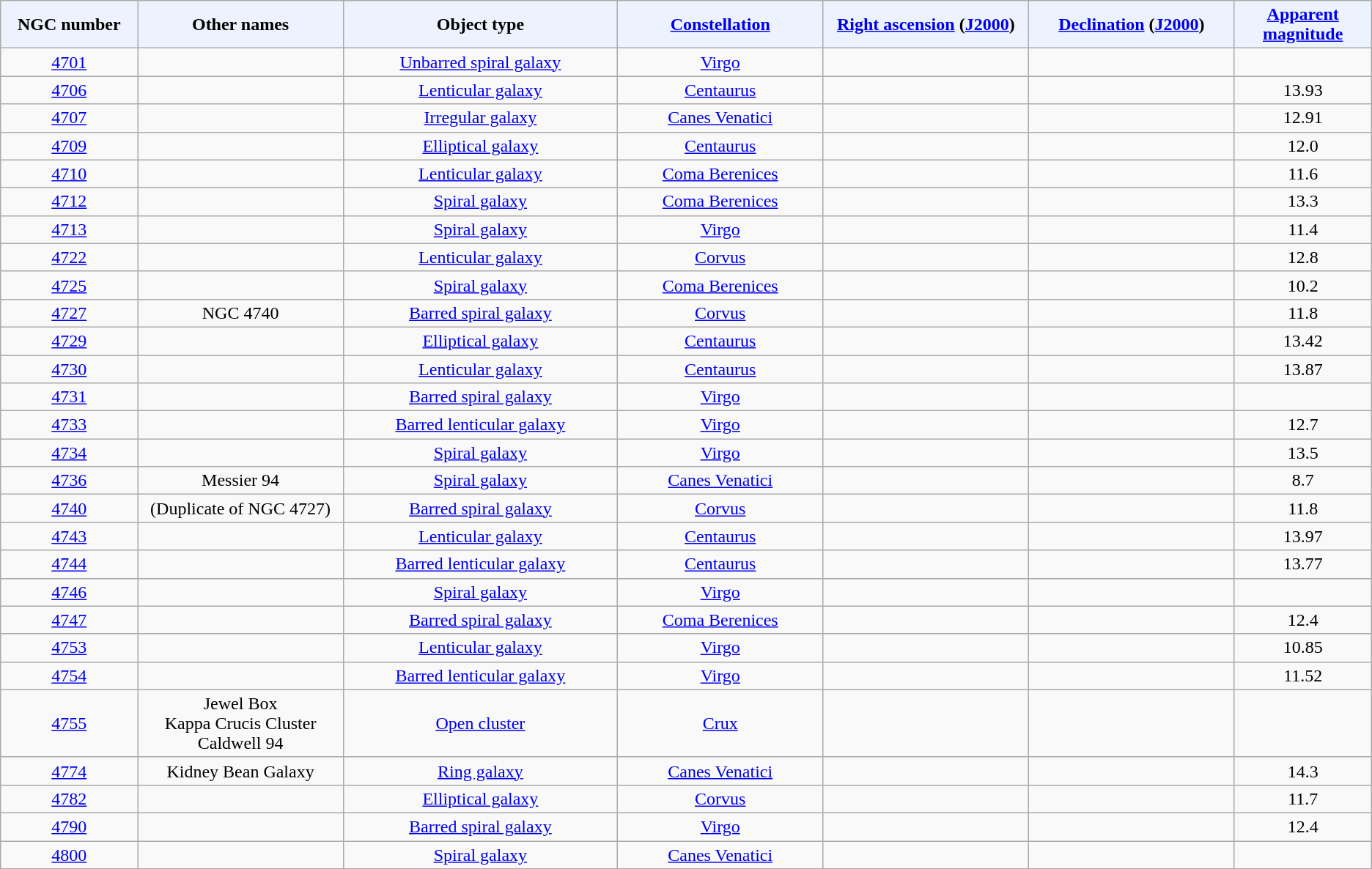<table class="wikitable sortable sticky-header" style="text-align: center;">
<tr>
<th style="background-color:#edf3fe; width: 10%;">NGC number</th>
<th style="background-color:#edf3fe; width: 15%;">Other names</th>
<th style="background-color:#edf3fe; width: 20%;">Object type</th>
<th style="background-color:#edf3fe; width: 15%;"><a href='#'>Constellation</a></th>
<th style="background-color:#edf3fe; width: 15%;"><a href='#'>Right ascension</a> (<a href='#'>J2000</a>)</th>
<th style="background-color:#edf3fe; width: 15%;"><a href='#'>Declination</a> (<a href='#'>J2000</a>)</th>
<th style="background-color:#edf3fe; width: 10%;"><a href='#'>Apparent magnitude</a></th>
</tr>
<tr>
<td><a href='#'>4701</a></td>
<td></td>
<td><a href='#'>Unbarred spiral galaxy</a></td>
<td><a href='#'>Virgo</a></td>
<td></td>
<td></td>
<td></td>
</tr>
<tr>
<td><a href='#'>4706</a></td>
<td></td>
<td><a href='#'>Lenticular galaxy</a></td>
<td><a href='#'>Centaurus</a></td>
<td></td>
<td></td>
<td>13.93</td>
</tr>
<tr>
<td><a href='#'>4707</a></td>
<td></td>
<td><a href='#'>Irregular galaxy</a></td>
<td><a href='#'>Canes Venatici</a></td>
<td></td>
<td></td>
<td>12.91</td>
</tr>
<tr>
<td><a href='#'>4709</a></td>
<td></td>
<td><a href='#'>Elliptical galaxy</a></td>
<td><a href='#'>Centaurus</a></td>
<td></td>
<td></td>
<td>12.0</td>
</tr>
<tr>
<td><a href='#'>4710</a></td>
<td></td>
<td><a href='#'>Lenticular galaxy</a></td>
<td><a href='#'>Coma Berenices</a></td>
<td></td>
<td></td>
<td>11.6</td>
</tr>
<tr>
<td><a href='#'>4712</a></td>
<td></td>
<td><a href='#'>Spiral galaxy</a></td>
<td><a href='#'>Coma Berenices</a></td>
<td></td>
<td></td>
<td>13.3</td>
</tr>
<tr>
<td><a href='#'>4713</a></td>
<td></td>
<td><a href='#'>Spiral galaxy</a></td>
<td><a href='#'>Virgo</a></td>
<td></td>
<td></td>
<td>11.4</td>
</tr>
<tr>
<td><a href='#'>4722</a></td>
<td></td>
<td><a href='#'>Lenticular galaxy</a></td>
<td><a href='#'>Corvus</a></td>
<td></td>
<td></td>
<td>12.8</td>
</tr>
<tr>
<td><a href='#'>4725</a></td>
<td></td>
<td><a href='#'>Spiral galaxy</a></td>
<td><a href='#'>Coma Berenices</a></td>
<td></td>
<td></td>
<td>10.2</td>
</tr>
<tr>
<td><a href='#'>4727</a></td>
<td>NGC 4740</td>
<td><a href='#'>Barred spiral galaxy</a></td>
<td><a href='#'>Corvus</a></td>
<td></td>
<td></td>
<td>11.8</td>
</tr>
<tr>
<td><a href='#'>4729</a></td>
<td></td>
<td><a href='#'>Elliptical galaxy</a></td>
<td><a href='#'>Centaurus</a></td>
<td></td>
<td></td>
<td>13.42</td>
</tr>
<tr>
<td><a href='#'>4730</a></td>
<td></td>
<td><a href='#'>Lenticular galaxy</a></td>
<td><a href='#'>Centaurus</a></td>
<td></td>
<td></td>
<td>13.87</td>
</tr>
<tr>
<td><a href='#'>4731</a></td>
<td></td>
<td><a href='#'>Barred spiral galaxy</a></td>
<td><a href='#'>Virgo</a></td>
<td></td>
<td></td>
<td></td>
</tr>
<tr>
<td><a href='#'>4733</a></td>
<td></td>
<td><a href='#'>Barred lenticular galaxy</a></td>
<td><a href='#'>Virgo</a></td>
<td></td>
<td></td>
<td>12.7</td>
</tr>
<tr>
<td><a href='#'>4734</a></td>
<td></td>
<td><a href='#'>Spiral galaxy</a></td>
<td><a href='#'>Virgo</a></td>
<td></td>
<td></td>
<td>13.5</td>
</tr>
<tr>
<td><a href='#'>4736</a></td>
<td>Messier 94</td>
<td><a href='#'>Spiral galaxy</a></td>
<td><a href='#'>Canes Venatici</a></td>
<td></td>
<td></td>
<td>8.7</td>
</tr>
<tr>
<td><a href='#'>4740</a></td>
<td>(Duplicate of NGC 4727)</td>
<td><a href='#'>Barred spiral galaxy</a></td>
<td><a href='#'>Corvus</a></td>
<td></td>
<td></td>
<td>11.8</td>
</tr>
<tr>
<td><a href='#'>4743</a></td>
<td></td>
<td><a href='#'>Lenticular galaxy</a></td>
<td><a href='#'>Centaurus</a></td>
<td></td>
<td></td>
<td>13.97</td>
</tr>
<tr>
<td><a href='#'>4744</a></td>
<td></td>
<td><a href='#'>Barred lenticular galaxy</a></td>
<td><a href='#'>Centaurus</a></td>
<td></td>
<td></td>
<td>13.77</td>
</tr>
<tr>
<td><a href='#'>4746</a></td>
<td></td>
<td><a href='#'>Spiral galaxy</a></td>
<td><a href='#'>Virgo</a></td>
<td></td>
<td></td>
<td></td>
</tr>
<tr>
<td><a href='#'>4747</a></td>
<td></td>
<td><a href='#'>Barred spiral galaxy</a></td>
<td><a href='#'>Coma Berenices</a></td>
<td></td>
<td></td>
<td>12.4</td>
</tr>
<tr>
<td><a href='#'>4753</a></td>
<td></td>
<td><a href='#'>Lenticular galaxy</a></td>
<td><a href='#'>Virgo</a></td>
<td></td>
<td></td>
<td>10.85</td>
</tr>
<tr>
<td><a href='#'>4754</a></td>
<td></td>
<td><a href='#'>Barred lenticular galaxy</a></td>
<td><a href='#'>Virgo</a></td>
<td></td>
<td></td>
<td>11.52</td>
</tr>
<tr>
<td><a href='#'>4755</a></td>
<td>Jewel Box<br>Kappa Crucis Cluster<br>Caldwell 94</td>
<td><a href='#'>Open cluster</a></td>
<td><a href='#'>Crux</a></td>
<td></td>
<td></td>
<td></td>
</tr>
<tr>
<td><a href='#'>4774</a></td>
<td>Kidney Bean Galaxy</td>
<td><a href='#'>Ring galaxy</a></td>
<td><a href='#'>Canes Venatici</a></td>
<td></td>
<td></td>
<td>14.3</td>
</tr>
<tr>
<td><a href='#'>4782</a></td>
<td></td>
<td><a href='#'>Elliptical galaxy</a></td>
<td><a href='#'>Corvus</a></td>
<td></td>
<td></td>
<td>11.7</td>
</tr>
<tr>
<td><a href='#'>4790</a></td>
<td></td>
<td><a href='#'>Barred spiral galaxy</a></td>
<td><a href='#'>Virgo</a></td>
<td></td>
<td></td>
<td>12.4</td>
</tr>
<tr>
<td><a href='#'>4800</a></td>
<td></td>
<td><a href='#'>Spiral galaxy</a></td>
<td><a href='#'>Canes Venatici</a></td>
<td></td>
<td></td>
<td></td>
</tr>
<tr>
</tr>
</table>
